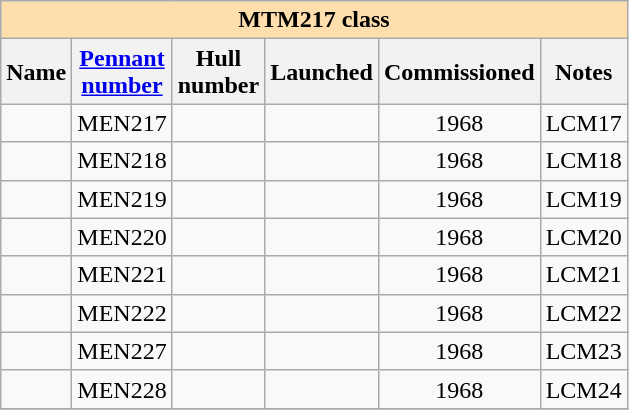<table border="1" class="sortable wikitable">
<tr>
<th colspan="11" style="background:#ffdead;">MTM217 class</th>
</tr>
<tr>
<th>Name</th>
<th><a href='#'>Pennant<br>number</a></th>
<th>Hull<br>number</th>
<th>Launched</th>
<th>Commissioned</th>
<th>Notes</th>
</tr>
<tr>
<td></td>
<td align="center">MEN217</td>
<td align="center"></td>
<td align="center"></td>
<td align="center">1968</td>
<td align="center">LCM17</td>
</tr>
<tr>
<td></td>
<td align="center">MEN218</td>
<td align="center"></td>
<td align="center"></td>
<td align="center">1968</td>
<td align="center">LCM18</td>
</tr>
<tr>
<td></td>
<td align="center">MEN219</td>
<td align="center"></td>
<td align="center"></td>
<td align="center">1968</td>
<td align="center">LCM19</td>
</tr>
<tr>
<td></td>
<td align="center">MEN220</td>
<td align="center"></td>
<td align="center"></td>
<td align="center">1968</td>
<td align="center">LCM20</td>
</tr>
<tr>
<td></td>
<td align="center">MEN221</td>
<td align="center"></td>
<td align="center"></td>
<td align="center">1968</td>
<td align="center">LCM21</td>
</tr>
<tr>
<td></td>
<td align="center">MEN222</td>
<td align="center"></td>
<td align="center"></td>
<td align="center">1968</td>
<td align="center">LCM22</td>
</tr>
<tr>
<td></td>
<td align="center">MEN227</td>
<td align="center"></td>
<td align="center"></td>
<td align="center">1968</td>
<td align="center">LCM23</td>
</tr>
<tr>
<td></td>
<td align="center">MEN228</td>
<td align="center"></td>
<td align="center"></td>
<td align="center">1968</td>
<td align="center">LCM24</td>
</tr>
<tr>
</tr>
</table>
